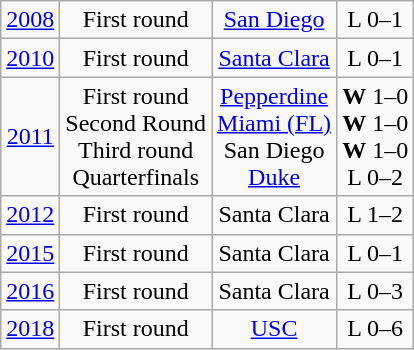<table class="wikitable">
<tr align="center">
<td><a href='#'>2008</a></td>
<td>First round</td>
<td><a href='#'>San Diego</a></td>
<td>L 0–1</td>
</tr>
<tr align="center">
<td><a href='#'>2010</a></td>
<td>First round</td>
<td><a href='#'>Santa Clara</a></td>
<td>L 0–1</td>
</tr>
<tr align="center">
<td><a href='#'>2011</a></td>
<td>First round<br>Second Round<br>Third round<br>Quarterfinals</td>
<td><a href='#'>Pepperdine</a><br><a href='#'>Miami (FL)</a><br>San Diego<br><a href='#'>Duke</a></td>
<td><strong>W</strong> 1–0<br><strong>W</strong> 1–0<br><strong>W</strong> 1–0<br>L 0–2</td>
</tr>
<tr align="center">
<td><a href='#'>2012</a></td>
<td>First round</td>
<td>Santa Clara</td>
<td>L 1–2</td>
</tr>
<tr align="center">
<td><a href='#'>2015</a></td>
<td>First round</td>
<td>Santa Clara</td>
<td>L 0–1</td>
</tr>
<tr align="center">
<td><a href='#'>2016</a></td>
<td>First round</td>
<td>Santa Clara</td>
<td>L 0–3</td>
</tr>
<tr align="center">
<td><a href='#'>2018</a></td>
<td>First round</td>
<td><a href='#'>USC</a></td>
<td>L 0–6</td>
</tr>
</table>
